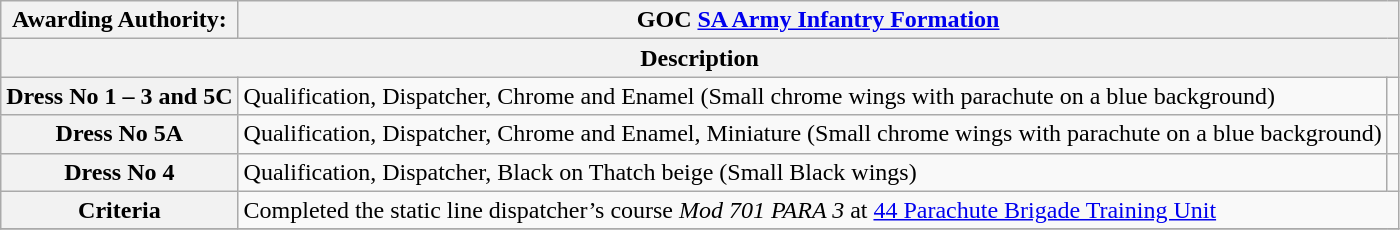<table class=wikitable style="text-align: left;">
<tr>
<th><strong>Awarding Authority</strong>:</th>
<th colspan="2">GOC <a href='#'>SA Army Infantry Formation</a></th>
</tr>
<tr>
<th colspan="3">Description</th>
</tr>
<tr>
<th>Dress No 1 – 3 and 5C</th>
<td>Qualification, Dispatcher, Chrome and Enamel (Small chrome wings with parachute on a blue background)</td>
<td></td>
</tr>
<tr>
<th>Dress No 5A</th>
<td>Qualification, Dispatcher, Chrome and Enamel, Miniature (Small chrome wings with parachute on a blue background)</td>
<td></td>
</tr>
<tr>
<th>Dress No 4</th>
<td>Qualification, Dispatcher, Black on Thatch beige (Small Black wings)</td>
<td></td>
</tr>
<tr>
<th>Criteria</th>
<td colspan="2">Completed the static line dispatcher’s course <em>Mod 701 PARA 3</em> at <a href='#'>44 Parachute Brigade Training Unit</a></td>
</tr>
<tr>
</tr>
</table>
